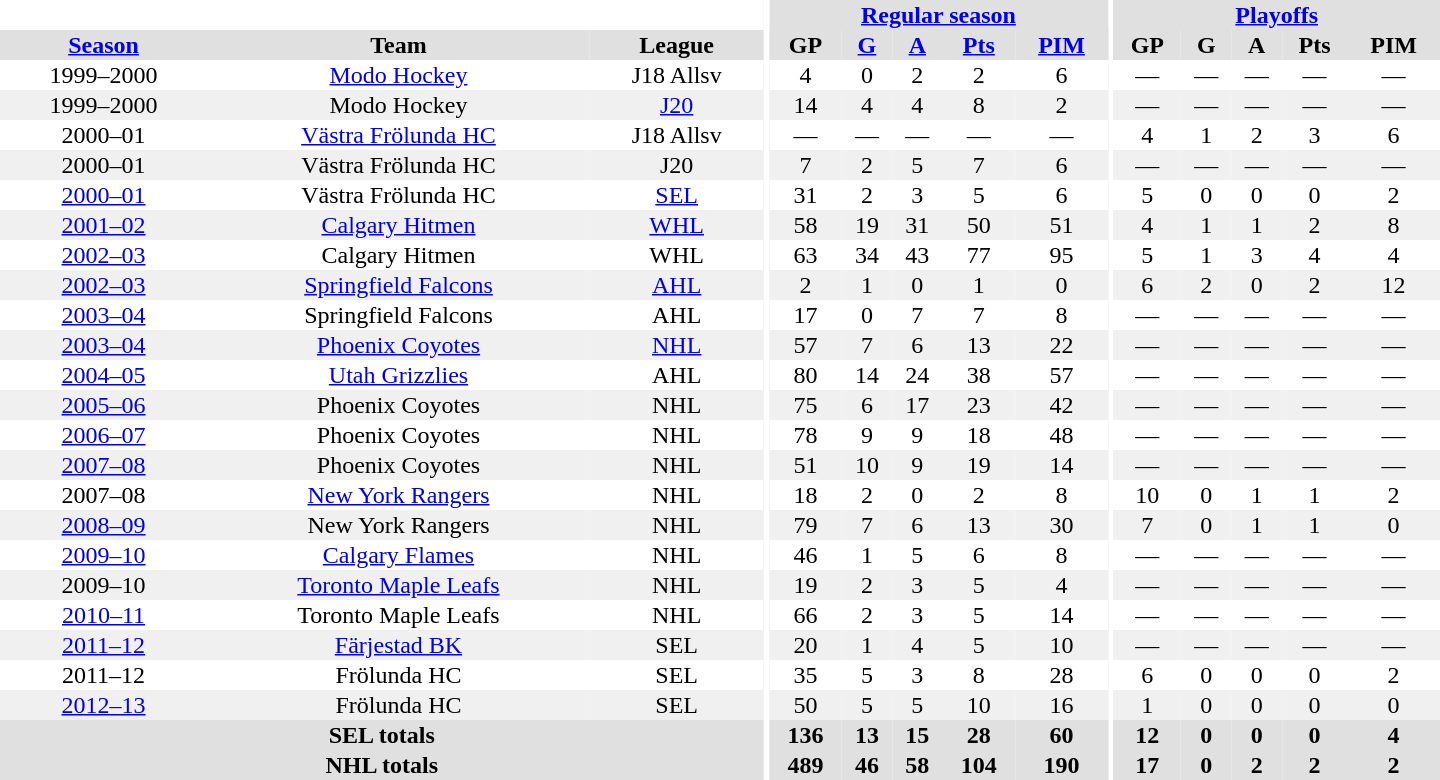<table border="0" cellpadding="1" cellspacing="0" style="text-align:center; width:60em">
<tr bgcolor="#e0e0e0">
<th colspan="3" bgcolor="#ffffff"></th>
<th rowspan="99" bgcolor="#ffffff"></th>
<th colspan="5"><a href='#'>Regular season</a></th>
<th rowspan="99" bgcolor="#ffffff"></th>
<th colspan="5"><a href='#'>Playoffs</a></th>
</tr>
<tr bgcolor="#e0e0e0">
<th><a href='#'>Season</a></th>
<th>Team</th>
<th>League</th>
<th>GP</th>
<th><a href='#'>G</a></th>
<th><a href='#'>A</a></th>
<th><a href='#'>Pts</a></th>
<th><a href='#'>PIM</a></th>
<th>GP</th>
<th>G</th>
<th>A</th>
<th>Pts</th>
<th>PIM</th>
</tr>
<tr>
<td>1999–2000</td>
<td><a href='#'>Modo Hockey</a></td>
<td>J18 Allsv</td>
<td>4</td>
<td>0</td>
<td>2</td>
<td>2</td>
<td>6</td>
<td>—</td>
<td>—</td>
<td>—</td>
<td>—</td>
<td>—</td>
</tr>
<tr bgcolor="#f0f0f0">
<td>1999–2000</td>
<td>Modo Hockey</td>
<td><a href='#'>J20</a></td>
<td>14</td>
<td>4</td>
<td>4</td>
<td>8</td>
<td>2</td>
<td>—</td>
<td>—</td>
<td>—</td>
<td>—</td>
<td>—</td>
</tr>
<tr>
<td>2000–01</td>
<td><a href='#'>Västra Frölunda HC</a></td>
<td>J18 Allsv</td>
<td>—</td>
<td>—</td>
<td>—</td>
<td>—</td>
<td>—</td>
<td>4</td>
<td>1</td>
<td>2</td>
<td>3</td>
<td>6</td>
</tr>
<tr bgcolor="#f0f0f0">
<td>2000–01</td>
<td>Västra Frölunda HC</td>
<td>J20</td>
<td>7</td>
<td>2</td>
<td>5</td>
<td>7</td>
<td>6</td>
<td>—</td>
<td>—</td>
<td>—</td>
<td>—</td>
<td>—</td>
</tr>
<tr>
<td><a href='#'>2000–01</a></td>
<td>Västra Frölunda HC</td>
<td><a href='#'>SEL</a></td>
<td>31</td>
<td>2</td>
<td>3</td>
<td>5</td>
<td>6</td>
<td>5</td>
<td>0</td>
<td>0</td>
<td>0</td>
<td>2</td>
</tr>
<tr bgcolor="#f0f0f0">
<td><a href='#'>2001–02</a></td>
<td><a href='#'>Calgary Hitmen</a></td>
<td><a href='#'>WHL</a></td>
<td>58</td>
<td>19</td>
<td>31</td>
<td>50</td>
<td>51</td>
<td>4</td>
<td>1</td>
<td>1</td>
<td>2</td>
<td>8</td>
</tr>
<tr>
<td><a href='#'>2002–03</a></td>
<td>Calgary Hitmen</td>
<td>WHL</td>
<td>63</td>
<td>34</td>
<td>43</td>
<td>77</td>
<td>95</td>
<td>5</td>
<td>1</td>
<td>3</td>
<td>4</td>
<td>4</td>
</tr>
<tr bgcolor="#f0f0f0">
<td><a href='#'>2002–03</a></td>
<td><a href='#'>Springfield Falcons</a></td>
<td><a href='#'>AHL</a></td>
<td>2</td>
<td>1</td>
<td>0</td>
<td>1</td>
<td>0</td>
<td>6</td>
<td>2</td>
<td>0</td>
<td>2</td>
<td>12</td>
</tr>
<tr>
<td><a href='#'>2003–04</a></td>
<td>Springfield Falcons</td>
<td>AHL</td>
<td>17</td>
<td>0</td>
<td>7</td>
<td>7</td>
<td>8</td>
<td>—</td>
<td>—</td>
<td>—</td>
<td>—</td>
<td>—</td>
</tr>
<tr bgcolor="#f0f0f0">
<td><a href='#'>2003–04</a></td>
<td><a href='#'>Phoenix Coyotes</a></td>
<td><a href='#'>NHL</a></td>
<td>57</td>
<td>7</td>
<td>6</td>
<td>13</td>
<td>22</td>
<td>—</td>
<td>—</td>
<td>—</td>
<td>—</td>
<td>—</td>
</tr>
<tr>
<td><a href='#'>2004–05</a></td>
<td><a href='#'>Utah Grizzlies</a></td>
<td>AHL</td>
<td>80</td>
<td>14</td>
<td>24</td>
<td>38</td>
<td>57</td>
<td>—</td>
<td>—</td>
<td>—</td>
<td>—</td>
<td>—</td>
</tr>
<tr bgcolor="#f0f0f0">
<td><a href='#'>2005–06</a></td>
<td>Phoenix Coyotes</td>
<td>NHL</td>
<td>75</td>
<td>6</td>
<td>17</td>
<td>23</td>
<td>42</td>
<td>—</td>
<td>—</td>
<td>—</td>
<td>—</td>
<td>—</td>
</tr>
<tr>
<td><a href='#'>2006–07</a></td>
<td>Phoenix Coyotes</td>
<td>NHL</td>
<td>78</td>
<td>9</td>
<td>9</td>
<td>18</td>
<td>48</td>
<td>—</td>
<td>—</td>
<td>—</td>
<td>—</td>
<td>—</td>
</tr>
<tr bgcolor="#f0f0f0">
<td><a href='#'>2007–08</a></td>
<td>Phoenix Coyotes</td>
<td>NHL</td>
<td>51</td>
<td>10</td>
<td>9</td>
<td>19</td>
<td>14</td>
<td>—</td>
<td>—</td>
<td>—</td>
<td>—</td>
<td>—</td>
</tr>
<tr>
<td>2007–08</td>
<td><a href='#'>New York Rangers</a></td>
<td>NHL</td>
<td>18</td>
<td>2</td>
<td>0</td>
<td>2</td>
<td>8</td>
<td>10</td>
<td>0</td>
<td>1</td>
<td>1</td>
<td>2</td>
</tr>
<tr bgcolor="#f0f0f0">
<td><a href='#'>2008–09</a></td>
<td>New York Rangers</td>
<td>NHL</td>
<td>79</td>
<td>7</td>
<td>6</td>
<td>13</td>
<td>30</td>
<td>7</td>
<td>0</td>
<td>1</td>
<td>1</td>
<td>0</td>
</tr>
<tr>
<td><a href='#'>2009–10</a></td>
<td><a href='#'>Calgary Flames</a></td>
<td>NHL</td>
<td>46</td>
<td>1</td>
<td>5</td>
<td>6</td>
<td>8</td>
<td>—</td>
<td>—</td>
<td>—</td>
<td>—</td>
<td>—</td>
</tr>
<tr bgcolor="#f0f0f0">
<td>2009–10</td>
<td><a href='#'>Toronto Maple Leafs</a></td>
<td>NHL</td>
<td>19</td>
<td>2</td>
<td>3</td>
<td>5</td>
<td>4</td>
<td>—</td>
<td>—</td>
<td>—</td>
<td>—</td>
<td>—</td>
</tr>
<tr>
<td><a href='#'>2010–11</a></td>
<td>Toronto Maple Leafs</td>
<td>NHL</td>
<td>66</td>
<td>2</td>
<td>3</td>
<td>5</td>
<td>14</td>
<td>—</td>
<td>—</td>
<td>—</td>
<td>—</td>
<td>—</td>
</tr>
<tr bgcolor="#f0f0f0">
<td><a href='#'>2011–12</a></td>
<td><a href='#'>Färjestad BK</a></td>
<td>SEL</td>
<td>20</td>
<td>1</td>
<td>4</td>
<td>5</td>
<td>10</td>
<td>—</td>
<td>—</td>
<td>—</td>
<td>—</td>
<td>—</td>
</tr>
<tr>
<td>2011–12</td>
<td>Frölunda HC</td>
<td>SEL</td>
<td>35</td>
<td>5</td>
<td>3</td>
<td>8</td>
<td>28</td>
<td>6</td>
<td>0</td>
<td>0</td>
<td>0</td>
<td>2</td>
</tr>
<tr bgcolor="#f0f0f0">
<td><a href='#'>2012–13</a></td>
<td>Frölunda HC</td>
<td>SEL</td>
<td>50</td>
<td>5</td>
<td>5</td>
<td>10</td>
<td>16</td>
<td>1</td>
<td>0</td>
<td>0</td>
<td>0</td>
<td>0</td>
</tr>
<tr bgcolor="#e0e0e0">
<th colspan="3">SEL totals</th>
<th>136</th>
<th>13</th>
<th>15</th>
<th>28</th>
<th>60</th>
<th>12</th>
<th>0</th>
<th>0</th>
<th>0</th>
<th>4</th>
</tr>
<tr bgcolor="#e0e0e0">
<th colspan="3">NHL totals</th>
<th>489</th>
<th>46</th>
<th>58</th>
<th>104</th>
<th>190</th>
<th>17</th>
<th>0</th>
<th>2</th>
<th>2</th>
<th>2</th>
</tr>
</table>
